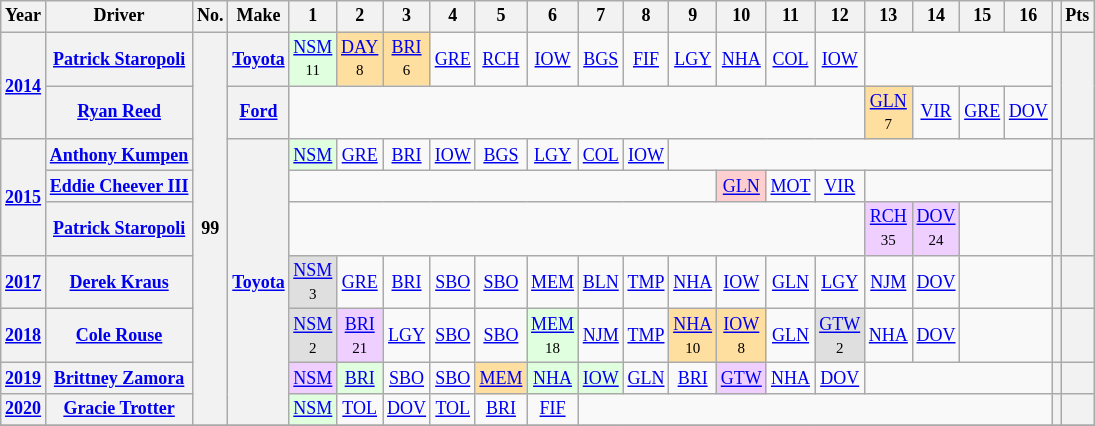<table class="wikitable" style="text-align:center; font-size:75%">
<tr>
<th>Year</th>
<th>Driver</th>
<th>No.</th>
<th>Make</th>
<th>1</th>
<th>2</th>
<th>3</th>
<th>4</th>
<th>5</th>
<th>6</th>
<th>7</th>
<th>8</th>
<th>9</th>
<th>10</th>
<th>11</th>
<th>12</th>
<th>13</th>
<th>14</th>
<th>15</th>
<th>16</th>
<th></th>
<th>Pts</th>
</tr>
<tr>
<th rowspan=2><a href='#'>2014</a></th>
<th><a href='#'>Patrick Staropoli</a></th>
<th rowspan=9>99</th>
<th><a href='#'>Toyota</a></th>
<td style="background:#DFFFDF;"><a href='#'>NSM</a><br><small>11</small></td>
<td style="background:#FFDF9F;"><a href='#'>DAY</a><br><small>8</small></td>
<td style="background:#FFDF9F;"><a href='#'>BRI</a><br><small>6</small></td>
<td><a href='#'>GRE</a></td>
<td><a href='#'>RCH</a></td>
<td><a href='#'>IOW</a></td>
<td><a href='#'>BGS</a></td>
<td><a href='#'>FIF</a></td>
<td><a href='#'>LGY</a></td>
<td><a href='#'>NHA</a></td>
<td><a href='#'>COL</a></td>
<td><a href='#'>IOW</a></td>
<td colspan=4></td>
<th rowspan=2></th>
<th rowspan=2></th>
</tr>
<tr>
<th><a href='#'>Ryan Reed</a></th>
<th><a href='#'>Ford</a></th>
<td colspan=12></td>
<td style="background:#FFDF9F;"><a href='#'>GLN</a><br><small>7</small></td>
<td><a href='#'>VIR</a></td>
<td><a href='#'>GRE</a></td>
<td><a href='#'>DOV</a></td>
</tr>
<tr>
<th rowspan=3><a href='#'>2015</a></th>
<th><a href='#'>Anthony Kumpen</a></th>
<th rowspan=7><a href='#'>Toyota</a></th>
<td style="background:#DFFFDF;"><a href='#'>NSM</a><br></td>
<td><a href='#'>GRE</a></td>
<td><a href='#'>BRI</a></td>
<td><a href='#'>IOW</a></td>
<td><a href='#'>BGS</a></td>
<td><a href='#'>LGY</a></td>
<td><a href='#'>COL</a></td>
<td><a href='#'>IOW</a></td>
<td colspan=8></td>
<th rowspan=3></th>
<th rowspan=3></th>
</tr>
<tr>
<th><a href='#'>Eddie Cheever III</a></th>
<td colspan=9></td>
<td style="background:#FFCFCF;"><a href='#'>GLN</a><br></td>
<td><a href='#'>MOT</a></td>
<td><a href='#'>VIR</a></td>
<td colspan=4></td>
</tr>
<tr>
<th><a href='#'>Patrick Staropoli</a></th>
<td colspan=12></td>
<td style="background:#EFCFFF;"><a href='#'>RCH</a><br><small>35</small></td>
<td style="background:#EFCFFF;"><a href='#'>DOV</a><br><small>24</small></td>
<td colspan=2></td>
</tr>
<tr>
<th><a href='#'>2017</a></th>
<th><a href='#'>Derek Kraus</a></th>
<td style="background:#DFDFDF;"><a href='#'>NSM</a><br><small>3</small></td>
<td><a href='#'>GRE</a></td>
<td><a href='#'>BRI</a></td>
<td><a href='#'>SBO</a></td>
<td><a href='#'>SBO</a></td>
<td><a href='#'>MEM</a></td>
<td><a href='#'>BLN</a></td>
<td><a href='#'>TMP</a></td>
<td><a href='#'>NHA</a></td>
<td><a href='#'>IOW</a></td>
<td><a href='#'>GLN</a></td>
<td><a href='#'>LGY</a></td>
<td><a href='#'>NJM</a></td>
<td><a href='#'>DOV</a></td>
<td colspan=2></td>
<th></th>
<th></th>
</tr>
<tr>
<th><a href='#'>2018</a></th>
<th><a href='#'>Cole Rouse</a></th>
<td style="background:#DFDFDF;"><a href='#'>NSM</a><br><small>2</small></td>
<td style="background:#EFCFFF;"><a href='#'>BRI</a><br><small>21</small></td>
<td><a href='#'>LGY</a></td>
<td><a href='#'>SBO</a></td>
<td><a href='#'>SBO</a></td>
<td style="background:#DFFFDF;"><a href='#'>MEM</a><br><small>18</small></td>
<td><a href='#'>NJM</a></td>
<td><a href='#'>TMP</a></td>
<td style="background:#FFDF9F;"><a href='#'>NHA</a><br><small>10</small></td>
<td style="background:#FFDF9F;"><a href='#'>IOW</a><br><small>8</small></td>
<td><a href='#'>GLN</a></td>
<td style="background:#DFDFDF;"><a href='#'>GTW</a><br><small>2</small></td>
<td><a href='#'>NHA</a></td>
<td><a href='#'>DOV</a></td>
<td colspan=2></td>
<th></th>
<th></th>
</tr>
<tr>
<th><a href='#'>2019</a></th>
<th><a href='#'>Brittney Zamora</a></th>
<td style="background:#EFCFFF;"><a href='#'>NSM</a><br></td>
<td style="background:#DFFFDF;"><a href='#'>BRI</a><br></td>
<td><a href='#'>SBO</a></td>
<td><a href='#'>SBO</a></td>
<td style="background:#FFDF9F;"><a href='#'>MEM</a><br></td>
<td style="background:#DFFFDF;"><a href='#'>NHA</a><br></td>
<td style="background:#DFFFDF;"><a href='#'>IOW</a><br></td>
<td><a href='#'>GLN</a></td>
<td><a href='#'>BRI</a></td>
<td style="background:#EFCFFF;"><a href='#'>GTW</a><br></td>
<td><a href='#'>NHA</a></td>
<td><a href='#'>DOV</a></td>
<td colspan=4></td>
<th></th>
<th></th>
</tr>
<tr>
<th><a href='#'>2020</a></th>
<th><a href='#'>Gracie Trotter</a></th>
<td style="background:#DFFFDF;"><a href='#'>NSM</a><br></td>
<td><a href='#'>TOL</a></td>
<td><a href='#'>DOV</a></td>
<td><a href='#'>TOL</a></td>
<td><a href='#'>BRI</a></td>
<td><a href='#'>FIF</a></td>
<td colspan=10></td>
<th></th>
<th></th>
</tr>
<tr>
</tr>
</table>
